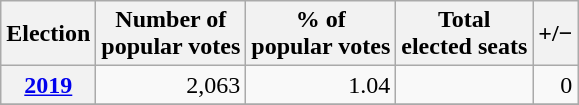<table class="wikitable" style="text-align: right;">
<tr align=center>
<th>Election</th>
<th>Number of<br>popular votes</th>
<th>% of<br>popular votes</th>
<th>Total<br>elected seats</th>
<th>+/−</th>
</tr>
<tr>
<th><a href='#'>2019</a></th>
<td>2,063</td>
<td>1.04</td>
<td></td>
<td>0</td>
</tr>
<tr>
</tr>
</table>
